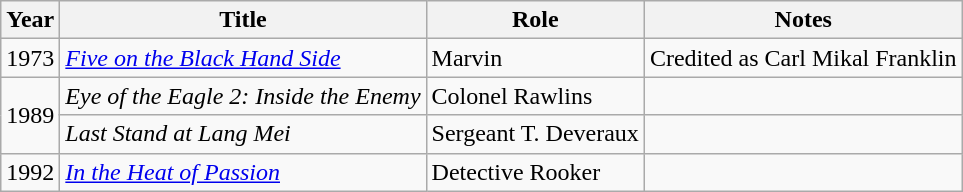<table class="wikitable">
<tr>
<th>Year</th>
<th>Title</th>
<th>Role</th>
<th>Notes</th>
</tr>
<tr>
<td>1973</td>
<td><em><a href='#'>Five on the Black Hand Side</a></em></td>
<td>Marvin</td>
<td>Credited as Carl Mikal Franklin</td>
</tr>
<tr>
<td rowspan=2>1989</td>
<td><em>Eye of the Eagle 2: Inside the Enemy</em></td>
<td>Colonel Rawlins</td>
<td></td>
</tr>
<tr>
<td><em>Last Stand at Lang Mei</em></td>
<td>Sergeant T. Deveraux</td>
<td></td>
</tr>
<tr>
<td>1992</td>
<td><em><a href='#'>In the Heat of Passion</a></em></td>
<td>Detective Rooker</td>
<td></td>
</tr>
</table>
